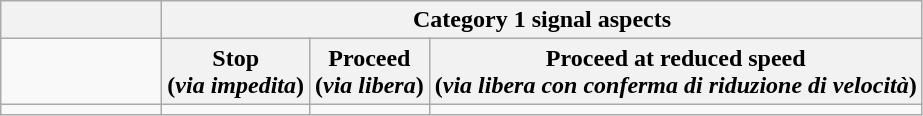<table class="wikitable" border="1">
<tr>
<th width="100px"></th>
<th colspan="3">Category 1 signal aspects</th>
</tr>
<tr>
<td></td>
<th>Stop<br>(<em>via impedita</em>)</th>
<th>Proceed<br>(<em>via libera</em>)</th>
<th>Proceed at reduced speed<br>(<em>via libera</em> <em>con conferma</em> <em>di</em> <em>riduzione di velocità</em>)</th>
</tr>
<tr>
<td></td>
<td></td>
<td></td>
<td></td>
</tr>
</table>
